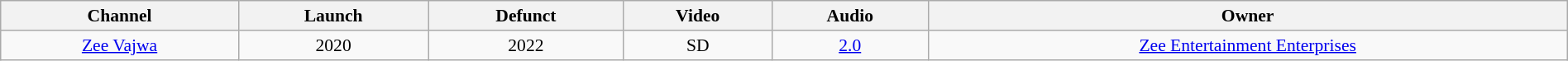<table class="wikitable sortable" style="border-collapse:collapse; font-size: 90%; text-align:center" width="100%">
<tr>
<th>Channel</th>
<th>Launch</th>
<th>Defunct</th>
<th>Video</th>
<th>Audio</th>
<th>Owner</th>
</tr>
<tr>
<td><a href='#'>Zee Vajwa</a></td>
<td>2020</td>
<td>2022</td>
<td>SD</td>
<td><a href='#'>2.0</a></td>
<td><a href='#'>Zee Entertainment Enterprises</a></td>
</tr>
</table>
